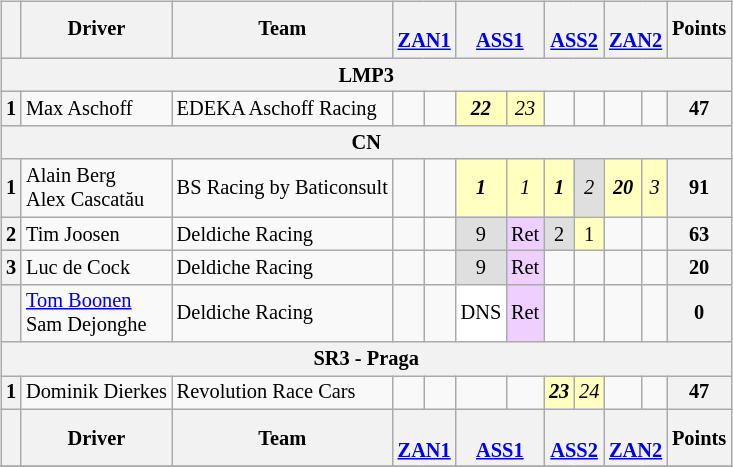<table>
<tr>
<td valign="top"><br><table class="wikitable" style="font-size: 85%; text-align:center;">
<tr>
<th></th>
<th>Driver</th>
<th>Team</th>
<th colspan=2><br><a href='#'>ZAN1</a></th>
<th colspan=2><br><a href='#'>ASS1</a></th>
<th colspan=2><br><a href='#'>ASS2</a></th>
<th colspan=2><br><a href='#'>ZAN2</a></th>
<th>Points</th>
</tr>
<tr>
<th colspan=12>LMP3</th>
</tr>
<tr>
<th>1</th>
<td align=left> Max Aschoff</td>
<td align=left> EDEKA Aschoff Racing</td>
<td></td>
<td></td>
<td style="background:#FFFFBF;"><strong><em>22</em></strong></td>
<td style="background:#FFFFBF;"><em>23</em></td>
<td></td>
<td></td>
<td></td>
<td></td>
<th>47</th>
</tr>
<tr>
<th colspan=12>CN</th>
</tr>
<tr>
<th>1</th>
<td align=left> Alain Berg<br> Alex Cascatău</td>
<td align=left> BS Racing by Baticonsult</td>
<td></td>
<td></td>
<td style="background:#FFFFBF;"><strong><em>1</em></strong></td>
<td style="background:#FFFFBF;"><em>1</em></td>
<td style="background:#FFFFBF;"><strong><em>1</em></strong></td>
<td style="background:#DFDFDF;"><em>2</em></td>
<td style="background:#FFFFBF;"><strong><em>20</em></strong></td>
<td style="background:#FFFFBF;"><em>3</em></td>
<th>91</th>
</tr>
<tr>
<th>2</th>
<td align=left> Tim Joosen</td>
<td align=left> Deldiche Racing</td>
<td></td>
<td></td>
<td style="background:#DFDFDF;">9</td>
<td style="background:#EFCFFF;">Ret</td>
<td style="background:#DFDFDF;">2</td>
<td style="background:#FFFFBF;">1</td>
<td></td>
<td></td>
<th>63</th>
</tr>
<tr>
<th>3</th>
<td align=left> Luc de Cock</td>
<td align=left> Deldiche Racing</td>
<td></td>
<td></td>
<td style="background:#DFDFDF;">9</td>
<td style="background:#EFCFFF;">Ret</td>
<td></td>
<td></td>
<td></td>
<td></td>
<th>20</th>
</tr>
<tr>
<th></th>
<td align=left> <a href='#'>Tom Boonen</a><br> Sam Dejonghe</td>
<td align=left> Deldiche Racing</td>
<td></td>
<td></td>
<td style="background:#FFFFFF;">DNS</td>
<td style="background:#EFCFFF;">Ret</td>
<td></td>
<td></td>
<td></td>
<td></td>
<th>0</th>
</tr>
<tr>
<th colspan=12>SR3 - Praga</th>
</tr>
<tr>
<th>1</th>
<td align=left> Dominik Dierkes</td>
<td align=left> Revolution Race Cars</td>
<td></td>
<td></td>
<td></td>
<td></td>
<td style="background:#FFFFBF;"><strong><em>23</em></strong></td>
<td style="background:#FFFFBF;"><em>24</em></td>
<td></td>
<td></td>
<th>47</th>
</tr>
<tr>
<th></th>
<th>Driver</th>
<th>Team</th>
<th colspan=2><br><a href='#'>ZAN1</a></th>
<th colspan=2><br><a href='#'>ASS1</a></th>
<th colspan=2><br><a href='#'>ASS2</a></th>
<th colspan=2><br><a href='#'>ZAN2</a></th>
<th>Points</th>
</tr>
<tr>
</tr>
</table>
</td>
<td><br>
<br></td>
</tr>
</table>
